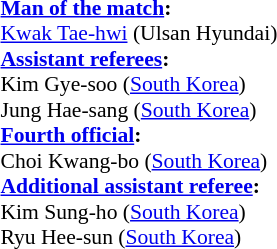<table width=100% style="font-size: 90%">
<tr>
<td><br><strong><a href='#'>Man of the match</a>:</strong>
<br><a href='#'>Kwak Tae-hwi</a> (Ulsan Hyundai)<br><strong><a href='#'>Assistant referees</a>:</strong>
<br>Kim Gye-soo (<a href='#'>South Korea</a>)
<br>Jung Hae-sang (<a href='#'>South Korea</a>)
<br><strong><a href='#'>Fourth official</a>:</strong>
<br>Choi Kwang-bo (<a href='#'>South Korea</a>)
<br><strong><a href='#'>Additional assistant referee</a>:</strong>
<br>Kim Sung-ho (<a href='#'>South Korea</a>)
<br>Ryu Hee-sun (<a href='#'>South Korea</a>)</td>
</tr>
</table>
